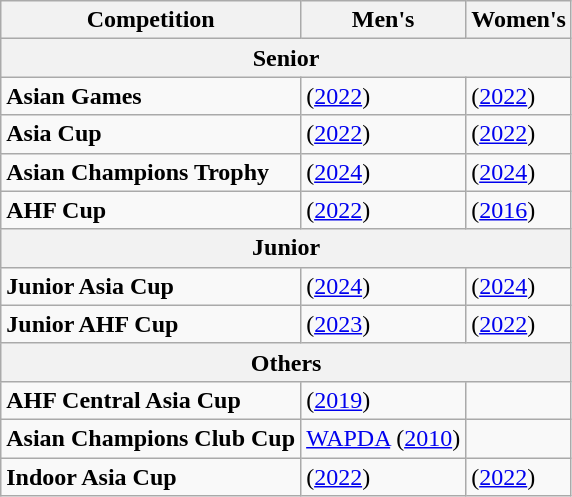<table class=wikitable>
<tr>
<th>Competition</th>
<th>Men's</th>
<th>Women's</th>
</tr>
<tr>
<th colspan=3>Senior</th>
</tr>
<tr>
<td><strong>Asian Games</strong></td>
<td> (<a href='#'>2022</a>)</td>
<td> (<a href='#'>2022</a>)</td>
</tr>
<tr>
<td><strong>Asia Cup</strong></td>
<td> (<a href='#'>2022</a>)</td>
<td> (<a href='#'>2022</a>)</td>
</tr>
<tr>
<td><strong>Asian Champions Trophy</strong></td>
<td> (<a href='#'>2024</a>)</td>
<td> (<a href='#'>2024</a>)</td>
</tr>
<tr>
<td><strong>AHF Cup</strong></td>
<td> (<a href='#'>2022</a>)</td>
<td> (<a href='#'>2016</a>)</td>
</tr>
<tr>
<th colspan=3>Junior</th>
</tr>
<tr>
<td><strong>Junior Asia Cup</strong></td>
<td> (<a href='#'>2024</a>)</td>
<td> (<a href='#'>2024</a>)</td>
</tr>
<tr>
<td><strong>Junior AHF Cup</strong></td>
<td> (<a href='#'>2023</a>)</td>
<td> (<a href='#'>2022</a>)</td>
</tr>
<tr>
<th colspan=3>Others</th>
</tr>
<tr>
<td><strong>AHF Central Asia Cup</strong></td>
<td> (<a href='#'>2019</a>)</td>
<td></td>
</tr>
<tr>
<td><strong>Asian Champions Club Cup</strong></td>
<td> <a href='#'>WAPDA</a> (<a href='#'>2010</a>)</td>
<td></td>
</tr>
<tr>
<td><strong>Indoor Asia Cup</strong></td>
<td> (<a href='#'>2022</a>)</td>
<td> (<a href='#'>2022</a>)</td>
</tr>
</table>
